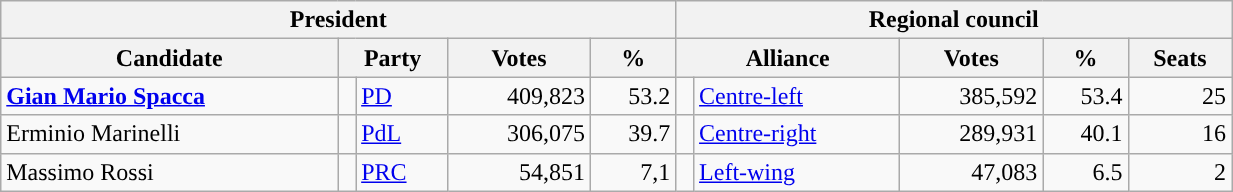<table class="wikitable" style="text-align:right; style="width=65%">
<tr>
<th colspan="5">President</th>
<th colspan="7">Regional council</th>
</tr>
<tr>
<th>Candidate</th>
<th colspan="2">Party</th>
<th>Votes</th>
<th>%</th>
<th colspan="2">Alliance</th>
<th>Votes</th>
<th>%</th>
<th>Seats</th>
</tr>
<tr>
<td style="text-align:left"><strong><a href='#'>Gian Mario Spacca</a></strong></td>
<td></td>
<td style="text-align:left"><a href='#'>PD</a></td>
<td>409,823</td>
<td>53.2</td>
<td></td>
<td style="text-align:left"><a href='#'>Centre-left</a></td>
<td>385,592</td>
<td>53.4</td>
<td>25</td>
</tr>
<tr>
<td style="text-align:left">Erminio Marinelli</td>
<td></td>
<td style="text-align:left"><a href='#'>PdL</a></td>
<td>306,075</td>
<td>39.7</td>
<td></td>
<td style="text-align:left"><a href='#'>Centre-right</a></td>
<td>289,931</td>
<td>40.1</td>
<td>16</td>
</tr>
<tr>
<td style="text-align:left">Massimo Rossi</td>
<td></td>
<td style="text-align:left"><a href='#'>PRC</a></td>
<td>54,851</td>
<td>7,1</td>
<td></td>
<td style="text-align:left"><a href='#'>Left-wing</a></td>
<td>47,083</td>
<td>6.5</td>
<td>2</td>
</tr>
</table>
